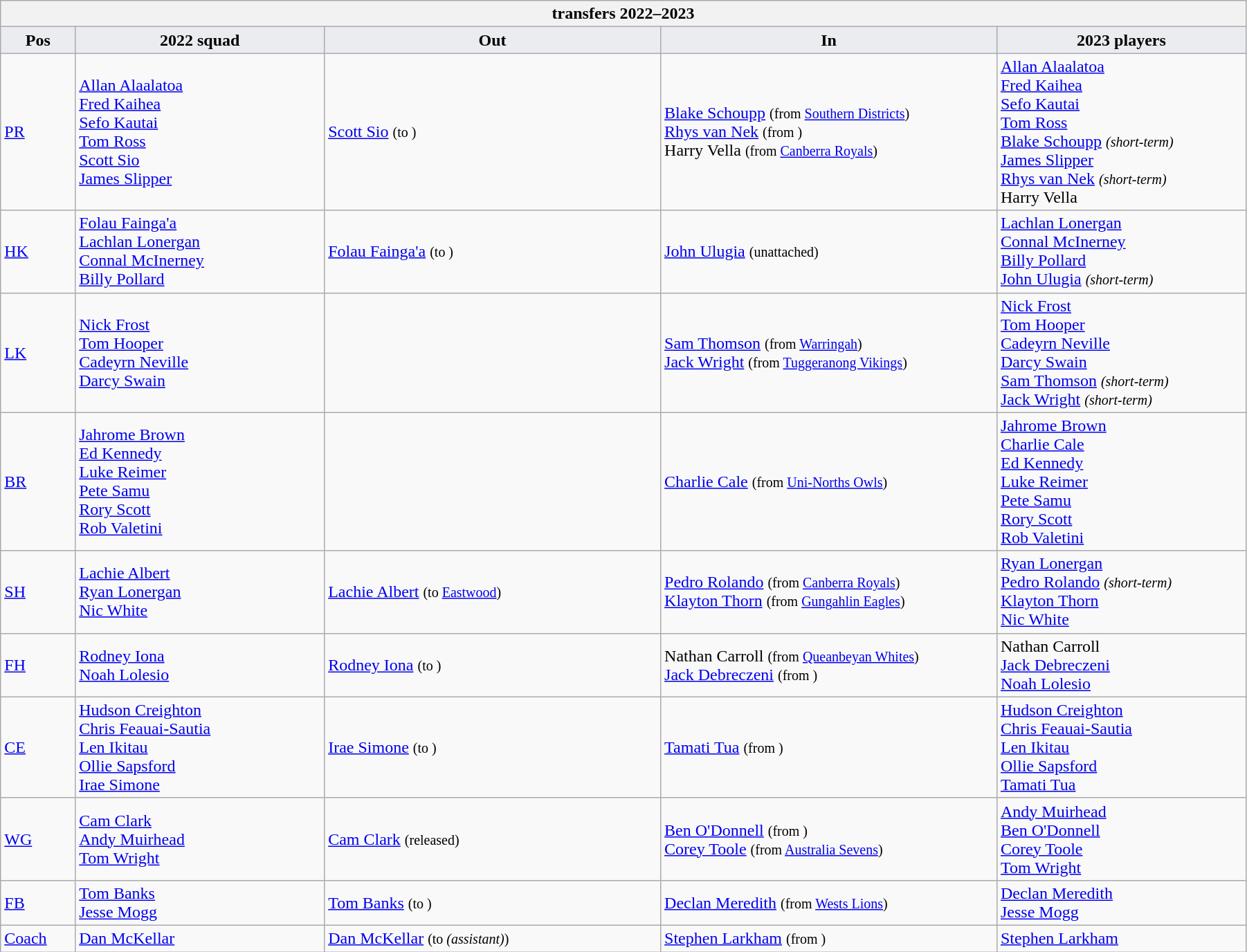<table class="wikitable" style="text-align: left; width:95%">
<tr>
<th colspan="100%"> transfers 2022–2023</th>
</tr>
<tr>
<th style="background:#ebecf0; width:6%;">Pos</th>
<th style="background:#ebecf0; width:20%;">2022 squad</th>
<th style="background:#ebecf0; width:27%;">Out</th>
<th style="background:#ebecf0; width:27%;">In</th>
<th style="background:#ebecf0; width:20%;">2023 players</th>
</tr>
<tr>
<td><a href='#'>PR</a></td>
<td> <a href='#'>Allan Alaalatoa</a> <br> <a href='#'>Fred Kaihea</a> <br> <a href='#'>Sefo Kautai</a> <br> <a href='#'>Tom Ross</a> <br> <a href='#'>Scott Sio</a> <br> <a href='#'>James Slipper</a></td>
<td>  <a href='#'>Scott Sio</a> <small>(to )</small></td>
<td>  <a href='#'>Blake Schoupp</a> <small>(from <a href='#'>Southern Districts</a>)</small> <br>  <a href='#'>Rhys van Nek</a> <small>(from )</small> <br>  Harry Vella <small>(from <a href='#'>Canberra Royals</a>)</small></td>
<td> <a href='#'>Allan Alaalatoa</a> <br> <a href='#'>Fred Kaihea</a> <br> <a href='#'>Sefo Kautai</a> <br> <a href='#'>Tom Ross</a> <br> <a href='#'>Blake Schoupp</a> <small><em>(short-term)</em></small> <br> <a href='#'>James Slipper</a> <br> <a href='#'>Rhys van Nek</a> <small><em>(short-term)</em></small> <br> Harry Vella</td>
</tr>
<tr>
<td><a href='#'>HK</a></td>
<td> <a href='#'>Folau Fainga'a</a> <br> <a href='#'>Lachlan Lonergan</a> <br> <a href='#'>Connal McInerney</a> <br> <a href='#'>Billy Pollard</a></td>
<td>  <a href='#'>Folau Fainga'a</a> <small>(to )</small></td>
<td>  <a href='#'>John Ulugia</a> <small>(unattached)</small></td>
<td> <a href='#'>Lachlan Lonergan</a> <br> <a href='#'>Connal McInerney</a> <br> <a href='#'>Billy Pollard</a> <br> <a href='#'>John Ulugia</a> <small><em>(short-term)</em></small></td>
</tr>
<tr>
<td><a href='#'>LK</a></td>
<td> <a href='#'>Nick Frost</a> <br> <a href='#'>Tom Hooper</a> <br> <a href='#'>Cadeyrn Neville</a> <br> <a href='#'>Darcy Swain</a></td>
<td></td>
<td>  <a href='#'>Sam Thomson</a> <small>(from <a href='#'>Warringah</a>)</small> <br>  <a href='#'>Jack Wright</a> <small>(from <a href='#'>Tuggeranong Vikings</a>)</small></td>
<td> <a href='#'>Nick Frost</a> <br> <a href='#'>Tom Hooper</a> <br> <a href='#'>Cadeyrn Neville</a> <br> <a href='#'>Darcy Swain</a> <br> <a href='#'>Sam Thomson</a> <small><em>(short-term)</em></small> <br> <a href='#'>Jack Wright</a> <small><em>(short-term)</em></small></td>
</tr>
<tr>
<td><a href='#'>BR</a></td>
<td> <a href='#'>Jahrome Brown</a> <br> <a href='#'>Ed Kennedy</a> <br> <a href='#'>Luke Reimer</a> <br> <a href='#'>Pete Samu</a> <br> <a href='#'>Rory Scott</a> <br> <a href='#'>Rob Valetini</a></td>
<td></td>
<td>  <a href='#'>Charlie Cale</a> <small>(from <a href='#'>Uni-Norths Owls</a>)</small></td>
<td> <a href='#'>Jahrome Brown</a> <br> <a href='#'>Charlie Cale</a> <br> <a href='#'>Ed Kennedy</a> <br> <a href='#'>Luke Reimer</a> <br> <a href='#'>Pete Samu</a> <br> <a href='#'>Rory Scott</a> <br> <a href='#'>Rob Valetini</a></td>
</tr>
<tr>
<td><a href='#'>SH</a></td>
<td> <a href='#'>Lachie Albert</a> <br> <a href='#'>Ryan Lonergan</a> <br> <a href='#'>Nic White</a></td>
<td>  <a href='#'>Lachie Albert</a> <small>(to <a href='#'>Eastwood</a>)</small></td>
<td>  <a href='#'>Pedro Rolando</a> <small>(from <a href='#'>Canberra Royals</a>)</small> <br>  <a href='#'>Klayton Thorn</a> <small>(from <a href='#'>Gungahlin Eagles</a>)</small></td>
<td> <a href='#'>Ryan Lonergan</a> <br> <a href='#'>Pedro Rolando</a> <small><em>(short-term)</em></small> <br> <a href='#'>Klayton Thorn</a> <br> <a href='#'>Nic White</a></td>
</tr>
<tr>
<td><a href='#'>FH</a></td>
<td> <a href='#'>Rodney Iona</a> <br> <a href='#'>Noah Lolesio</a></td>
<td>  <a href='#'>Rodney Iona</a> <small>(to )</small></td>
<td>  Nathan Carroll <small>(from <a href='#'>Queanbeyan Whites</a>)</small> <br>  <a href='#'>Jack Debreczeni</a> <small>(from )</small></td>
<td> Nathan Carroll <br> <a href='#'>Jack Debreczeni</a> <br> <a href='#'>Noah Lolesio</a></td>
</tr>
<tr>
<td><a href='#'>CE</a></td>
<td> <a href='#'>Hudson Creighton</a> <br> <a href='#'>Chris Feauai-Sautia</a> <br> <a href='#'>Len Ikitau</a> <br> <a href='#'>Ollie Sapsford</a> <br> <a href='#'>Irae Simone</a></td>
<td>  <a href='#'>Irae Simone</a> <small>(to )</small></td>
<td>  <a href='#'>Tamati Tua</a> <small>(from )</small></td>
<td> <a href='#'>Hudson Creighton</a> <br> <a href='#'>Chris Feauai-Sautia</a> <br> <a href='#'>Len Ikitau</a> <br> <a href='#'>Ollie Sapsford</a> <br> <a href='#'>Tamati Tua</a></td>
</tr>
<tr>
<td><a href='#'>WG</a></td>
<td> <a href='#'>Cam Clark</a> <br> <a href='#'>Andy Muirhead</a> <br> <a href='#'>Tom Wright</a></td>
<td>  <a href='#'>Cam Clark</a> <small>(released)</small></td>
<td>  <a href='#'>Ben O'Donnell</a> <small>(from )</small> <br>  <a href='#'>Corey Toole</a> <small>(from <a href='#'>Australia Sevens</a>)</small></td>
<td> <a href='#'>Andy Muirhead</a> <br> <a href='#'>Ben O'Donnell</a> <br> <a href='#'>Corey Toole</a> <br> <a href='#'>Tom Wright</a></td>
</tr>
<tr>
<td><a href='#'>FB</a></td>
<td> <a href='#'>Tom Banks</a> <br> <a href='#'>Jesse Mogg</a></td>
<td>  <a href='#'>Tom Banks</a> <small>(to )</small></td>
<td>  <a href='#'>Declan Meredith</a> <small>(from <a href='#'>Wests Lions</a>)</small></td>
<td> <a href='#'>Declan Meredith</a> <br> <a href='#'>Jesse Mogg</a></td>
</tr>
<tr>
<td><a href='#'>Coach</a></td>
<td> <a href='#'>Dan McKellar</a></td>
<td>  <a href='#'>Dan McKellar</a> <small>(to  <em>(assistant)</em>)</small></td>
<td>  <a href='#'>Stephen Larkham</a> <small>(from )</small></td>
<td> <a href='#'>Stephen Larkham</a></td>
</tr>
</table>
